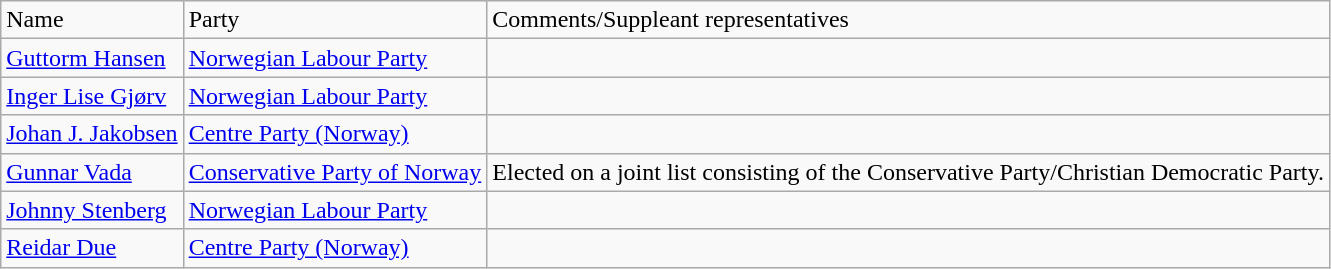<table class="wikitable">
<tr>
<td>Name</td>
<td>Party</td>
<td>Comments/Suppleant representatives</td>
</tr>
<tr>
<td><a href='#'>Guttorm Hansen</a></td>
<td><a href='#'>Norwegian Labour Party</a></td>
<td></td>
</tr>
<tr>
<td><a href='#'>Inger Lise Gjørv</a></td>
<td><a href='#'>Norwegian Labour Party</a></td>
<td></td>
</tr>
<tr>
<td><a href='#'>Johan J. Jakobsen</a></td>
<td><a href='#'>Centre Party (Norway)</a></td>
<td></td>
</tr>
<tr>
<td><a href='#'>Gunnar Vada</a></td>
<td><a href='#'>Conservative Party of Norway</a></td>
<td>Elected on a joint list consisting of the Conservative Party/Christian Democratic Party.</td>
</tr>
<tr>
<td><a href='#'>Johnny Stenberg</a></td>
<td><a href='#'>Norwegian Labour Party</a></td>
<td></td>
</tr>
<tr>
<td><a href='#'>Reidar Due</a></td>
<td><a href='#'>Centre Party (Norway)</a></td>
<td></td>
</tr>
</table>
